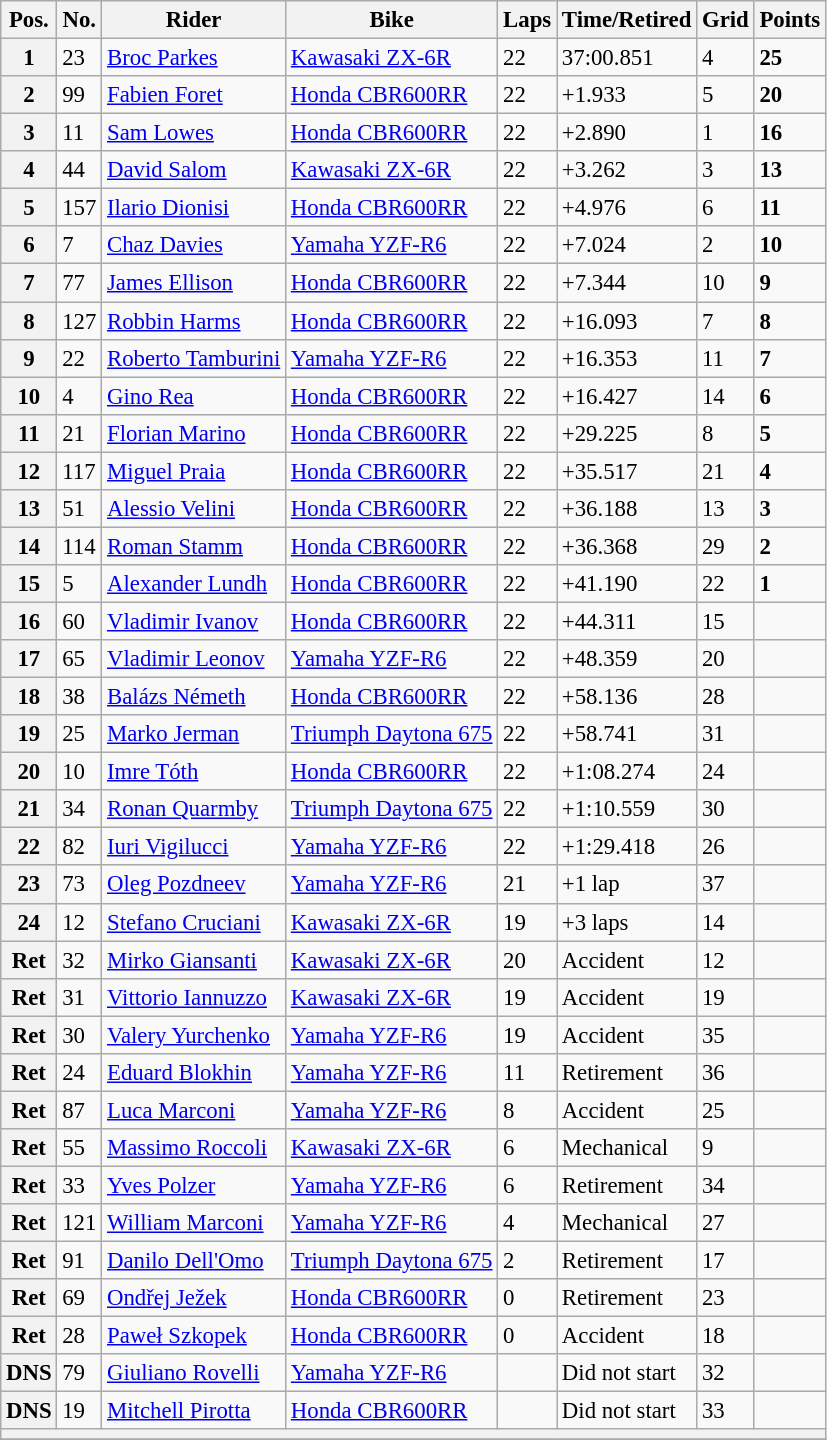<table class="wikitable" style="font-size: 95%;">
<tr>
<th>Pos.</th>
<th>No.</th>
<th>Rider</th>
<th>Bike</th>
<th>Laps</th>
<th>Time/Retired</th>
<th>Grid</th>
<th>Points</th>
</tr>
<tr>
<th>1</th>
<td>23</td>
<td> <a href='#'>Broc Parkes</a></td>
<td><a href='#'>Kawasaki ZX-6R</a></td>
<td>22</td>
<td>37:00.851</td>
<td>4</td>
<td><strong>25</strong></td>
</tr>
<tr>
<th>2</th>
<td>99</td>
<td> <a href='#'>Fabien Foret</a></td>
<td><a href='#'>Honda CBR600RR</a></td>
<td>22</td>
<td>+1.933</td>
<td>5</td>
<td><strong>20</strong></td>
</tr>
<tr>
<th>3</th>
<td>11</td>
<td> <a href='#'>Sam Lowes</a></td>
<td><a href='#'>Honda CBR600RR</a></td>
<td>22</td>
<td>+2.890</td>
<td>1</td>
<td><strong>16</strong></td>
</tr>
<tr>
<th>4</th>
<td>44</td>
<td> <a href='#'>David Salom</a></td>
<td><a href='#'>Kawasaki ZX-6R</a></td>
<td>22</td>
<td>+3.262</td>
<td>3</td>
<td><strong>13</strong></td>
</tr>
<tr>
<th>5</th>
<td>157</td>
<td> <a href='#'>Ilario Dionisi</a></td>
<td><a href='#'>Honda CBR600RR</a></td>
<td>22</td>
<td>+4.976</td>
<td>6</td>
<td><strong>11</strong></td>
</tr>
<tr>
<th>6</th>
<td>7</td>
<td> <a href='#'>Chaz Davies</a></td>
<td><a href='#'>Yamaha YZF-R6</a></td>
<td>22</td>
<td>+7.024</td>
<td>2</td>
<td><strong>10</strong></td>
</tr>
<tr>
<th>7</th>
<td>77</td>
<td> <a href='#'>James Ellison</a></td>
<td><a href='#'>Honda CBR600RR</a></td>
<td>22</td>
<td>+7.344</td>
<td>10</td>
<td><strong>9</strong></td>
</tr>
<tr>
<th>8</th>
<td>127</td>
<td> <a href='#'>Robbin Harms</a></td>
<td><a href='#'>Honda CBR600RR</a></td>
<td>22</td>
<td>+16.093</td>
<td>7</td>
<td><strong>8</strong></td>
</tr>
<tr>
<th>9</th>
<td>22</td>
<td> <a href='#'>Roberto Tamburini</a></td>
<td><a href='#'>Yamaha YZF-R6</a></td>
<td>22</td>
<td>+16.353</td>
<td>11</td>
<td><strong>7</strong></td>
</tr>
<tr>
<th>10</th>
<td>4</td>
<td> <a href='#'>Gino Rea</a></td>
<td><a href='#'>Honda CBR600RR</a></td>
<td>22</td>
<td>+16.427</td>
<td>14</td>
<td><strong>6</strong></td>
</tr>
<tr>
<th>11</th>
<td>21</td>
<td> <a href='#'>Florian Marino</a></td>
<td><a href='#'>Honda CBR600RR</a></td>
<td>22</td>
<td>+29.225</td>
<td>8</td>
<td><strong>5</strong></td>
</tr>
<tr>
<th>12</th>
<td>117</td>
<td> <a href='#'>Miguel Praia</a></td>
<td><a href='#'>Honda CBR600RR</a></td>
<td>22</td>
<td>+35.517</td>
<td>21</td>
<td><strong>4</strong></td>
</tr>
<tr>
<th>13</th>
<td>51</td>
<td> <a href='#'>Alessio Velini</a></td>
<td><a href='#'>Honda CBR600RR</a></td>
<td>22</td>
<td>+36.188</td>
<td>13</td>
<td><strong>3</strong></td>
</tr>
<tr>
<th>14</th>
<td>114</td>
<td> <a href='#'>Roman Stamm</a></td>
<td><a href='#'>Honda CBR600RR</a></td>
<td>22</td>
<td>+36.368</td>
<td>29</td>
<td><strong>2</strong></td>
</tr>
<tr>
<th>15</th>
<td>5</td>
<td> <a href='#'>Alexander Lundh</a></td>
<td><a href='#'>Honda CBR600RR</a></td>
<td>22</td>
<td>+41.190</td>
<td>22</td>
<td><strong>1</strong></td>
</tr>
<tr>
<th>16</th>
<td>60</td>
<td> <a href='#'>Vladimir Ivanov</a></td>
<td><a href='#'>Honda CBR600RR</a></td>
<td>22</td>
<td>+44.311</td>
<td>15</td>
<td></td>
</tr>
<tr>
<th>17</th>
<td>65</td>
<td> <a href='#'>Vladimir Leonov</a></td>
<td><a href='#'>Yamaha YZF-R6</a></td>
<td>22</td>
<td>+48.359</td>
<td>20</td>
<td></td>
</tr>
<tr>
<th>18</th>
<td>38</td>
<td> <a href='#'>Balázs Németh</a></td>
<td><a href='#'>Honda CBR600RR</a></td>
<td>22</td>
<td>+58.136</td>
<td>28</td>
<td></td>
</tr>
<tr>
<th>19</th>
<td>25</td>
<td> <a href='#'>Marko Jerman</a></td>
<td><a href='#'>Triumph Daytona 675</a></td>
<td>22</td>
<td>+58.741</td>
<td>31</td>
<td></td>
</tr>
<tr>
<th>20</th>
<td>10</td>
<td> <a href='#'>Imre Tóth</a></td>
<td><a href='#'>Honda CBR600RR</a></td>
<td>22</td>
<td>+1:08.274</td>
<td>24</td>
<td></td>
</tr>
<tr>
<th>21</th>
<td>34</td>
<td> <a href='#'>Ronan Quarmby</a></td>
<td><a href='#'>Triumph Daytona 675</a></td>
<td>22</td>
<td>+1:10.559</td>
<td>30</td>
<td></td>
</tr>
<tr>
<th>22</th>
<td>82</td>
<td> <a href='#'>Iuri Vigilucci</a></td>
<td><a href='#'>Yamaha YZF-R6</a></td>
<td>22</td>
<td>+1:29.418</td>
<td>26</td>
<td></td>
</tr>
<tr>
<th>23</th>
<td>73</td>
<td> <a href='#'>Oleg Pozdneev</a></td>
<td><a href='#'>Yamaha YZF-R6</a></td>
<td>21</td>
<td>+1 lap</td>
<td>37</td>
<td></td>
</tr>
<tr>
<th>24</th>
<td>12</td>
<td> <a href='#'>Stefano Cruciani</a></td>
<td><a href='#'>Kawasaki ZX-6R</a></td>
<td>19</td>
<td>+3 laps</td>
<td>14</td>
<td></td>
</tr>
<tr>
<th>Ret</th>
<td>32</td>
<td> <a href='#'>Mirko Giansanti</a></td>
<td><a href='#'>Kawasaki ZX-6R</a></td>
<td>20</td>
<td>Accident</td>
<td>12</td>
<td></td>
</tr>
<tr>
<th>Ret</th>
<td>31</td>
<td> <a href='#'>Vittorio Iannuzzo</a></td>
<td><a href='#'>Kawasaki ZX-6R</a></td>
<td>19</td>
<td>Accident</td>
<td>19</td>
<td></td>
</tr>
<tr>
<th>Ret</th>
<td>30</td>
<td> <a href='#'>Valery Yurchenko</a></td>
<td><a href='#'>Yamaha YZF-R6</a></td>
<td>19</td>
<td>Accident</td>
<td>35</td>
<td></td>
</tr>
<tr>
<th>Ret</th>
<td>24</td>
<td> <a href='#'>Eduard Blokhin</a></td>
<td><a href='#'>Yamaha YZF-R6</a></td>
<td>11</td>
<td>Retirement</td>
<td>36</td>
<td></td>
</tr>
<tr>
<th>Ret</th>
<td>87</td>
<td> <a href='#'>Luca Marconi</a></td>
<td><a href='#'>Yamaha YZF-R6</a></td>
<td>8</td>
<td>Accident</td>
<td>25</td>
<td></td>
</tr>
<tr>
<th>Ret</th>
<td>55</td>
<td> <a href='#'>Massimo Roccoli</a></td>
<td><a href='#'>Kawasaki ZX-6R</a></td>
<td>6</td>
<td>Mechanical</td>
<td>9</td>
<td></td>
</tr>
<tr>
<th>Ret</th>
<td>33</td>
<td> <a href='#'>Yves Polzer</a></td>
<td><a href='#'>Yamaha YZF-R6</a></td>
<td>6</td>
<td>Retirement</td>
<td>34</td>
<td></td>
</tr>
<tr>
<th>Ret</th>
<td>121</td>
<td> <a href='#'>William Marconi</a></td>
<td><a href='#'>Yamaha YZF-R6</a></td>
<td>4</td>
<td>Mechanical</td>
<td>27</td>
<td></td>
</tr>
<tr>
<th>Ret</th>
<td>91</td>
<td> <a href='#'>Danilo Dell'Omo</a></td>
<td><a href='#'>Triumph Daytona 675</a></td>
<td>2</td>
<td>Retirement</td>
<td>17</td>
<td></td>
</tr>
<tr>
<th>Ret</th>
<td>69</td>
<td> <a href='#'>Ondřej Ježek</a></td>
<td><a href='#'>Honda CBR600RR</a></td>
<td>0</td>
<td>Retirement</td>
<td>23</td>
<td></td>
</tr>
<tr>
<th>Ret</th>
<td>28</td>
<td> <a href='#'>Paweł Szkopek</a></td>
<td><a href='#'>Honda CBR600RR</a></td>
<td>0</td>
<td>Accident</td>
<td>18</td>
<td></td>
</tr>
<tr>
<th>DNS</th>
<td>79</td>
<td> <a href='#'>Giuliano Rovelli</a></td>
<td><a href='#'>Yamaha YZF-R6</a></td>
<td></td>
<td>Did not start</td>
<td>32</td>
<td></td>
</tr>
<tr>
<th>DNS</th>
<td>19</td>
<td> <a href='#'>Mitchell Pirotta</a></td>
<td><a href='#'>Honda CBR600RR</a></td>
<td></td>
<td>Did not start</td>
<td>33</td>
<td></td>
</tr>
<tr>
<th colspan=8></th>
</tr>
<tr>
</tr>
</table>
